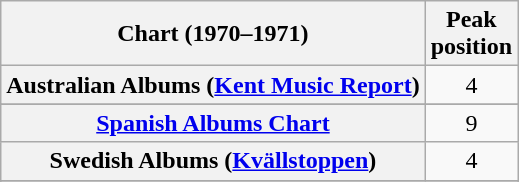<table class="wikitable sortable plainrowheaders" style="text-align:center">
<tr>
<th scope="col">Chart (1970–1971)</th>
<th scope="col">Peak<br>position</th>
</tr>
<tr>
<th scope="row">Australian Albums (<a href='#'>Kent Music Report</a>)</th>
<td>4</td>
</tr>
<tr>
</tr>
<tr>
</tr>
<tr>
<th scope="row"><a href='#'>Spanish Albums Chart</a></th>
<td style="text-align:center;">9</td>
</tr>
<tr>
<th scope="row">Swedish Albums (<a href='#'>Kvällstoppen</a>)</th>
<td>4</td>
</tr>
<tr>
</tr>
<tr>
</tr>
</table>
